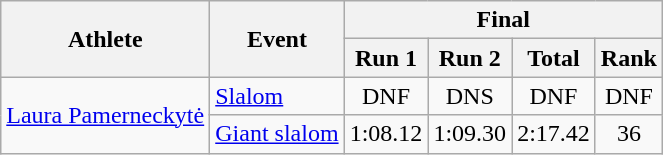<table class="wikitable">
<tr>
<th rowspan="2">Athlete</th>
<th rowspan="2">Event</th>
<th colspan="4">Final</th>
</tr>
<tr>
<th>Run 1</th>
<th>Run 2</th>
<th>Total</th>
<th>Rank</th>
</tr>
<tr>
<td rowspan=2><a href='#'>Laura Pamerneckytė</a></td>
<td><a href='#'>Slalom</a></td>
<td align="center">DNF</td>
<td align="center">DNS</td>
<td align="center">DNF</td>
<td align="center">DNF</td>
</tr>
<tr>
<td><a href='#'>Giant slalom</a></td>
<td align="center">1:08.12</td>
<td align="center">1:09.30</td>
<td align="center">2:17.42</td>
<td align="center">36</td>
</tr>
</table>
